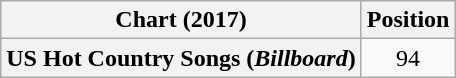<table class="wikitable plainrowheaders">
<tr>
<th scope="col">Chart (2017)</th>
<th scope="col">Position</th>
</tr>
<tr>
<th scope="row">US Hot Country Songs (<em>Billboard</em>)</th>
<td align="center">94</td>
</tr>
</table>
